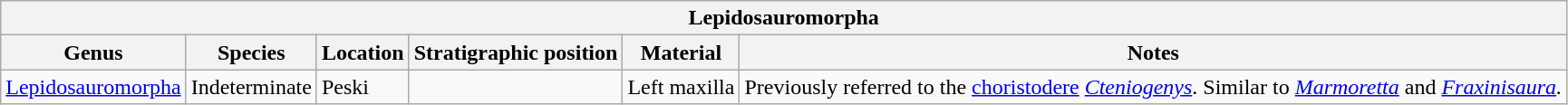<table class="wikitable">
<tr>
<th colspan="7" align="center">Lepidosauromorpha</th>
</tr>
<tr>
<th>Genus</th>
<th>Species</th>
<th>Location</th>
<th>Stratigraphic position</th>
<th>Material</th>
<th>Notes</th>
</tr>
<tr>
<td><a href='#'>Lepidosauromorpha</a></td>
<td>Indeterminate</td>
<td>Peski</td>
<td></td>
<td>Left maxilla</td>
<td>Previously referred to the <a href='#'>choristodere</a> <em><a href='#'>Cteniogenys</a></em>. Similar to <em><a href='#'>Marmoretta</a></em> and <em><a href='#'>Fraxinisaura</a>.</em></td>
</tr>
</table>
